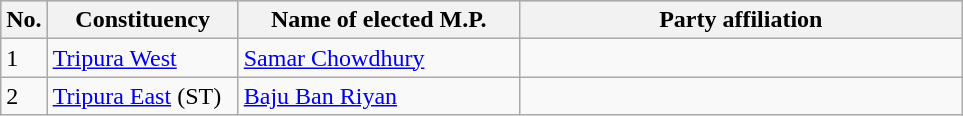<table class="wikitable">
<tr style="background:#ccc; text-align:center;">
<th>No.</th>
<th style="width:120px">Constituency</th>
<th style="width:180px">Name of elected M.P.</th>
<th colspan="2" style="width:18em">Party affiliation</th>
</tr>
<tr>
<td>1</td>
<td><a href='#'>Tripura West</a></td>
<td><a href='#'>Samar Chowdhury</a></td>
<td></td>
</tr>
<tr>
<td>2</td>
<td><a href='#'>Tripura East</a> (ST)</td>
<td><a href='#'>Baju Ban Riyan</a></td>
</tr>
</table>
